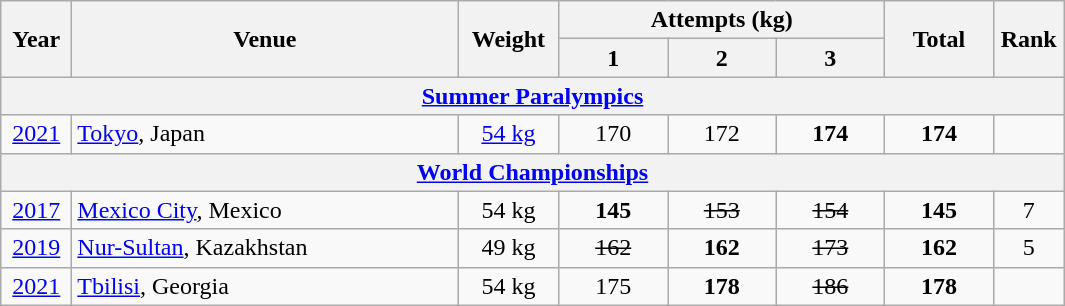<table class = "wikitable" style="text-align:center;">
<tr>
<th rowspan=2 width=40>Year</th>
<th rowspan=2 width=250>Venue</th>
<th rowspan=2 width=60>Weight</th>
<th colspan=3>Attempts (kg)</th>
<th rowspan=2 width=65>Total</th>
<th rowspan=2 width=40>Rank</th>
</tr>
<tr>
<th width=65>1</th>
<th width=65>2</th>
<th width=65>3</th>
</tr>
<tr>
<th colspan=13><a href='#'>Summer Paralympics</a></th>
</tr>
<tr>
<td><a href='#'>2021</a></td>
<td align=left><a href='#'>Tokyo</a>, Japan</td>
<td><a href='#'>54 kg</a></td>
<td>170</td>
<td>172</td>
<td><strong>174</strong></td>
<td><strong>174</strong></td>
<td></td>
</tr>
<tr>
<th colspan=13><a href='#'>World Championships</a></th>
</tr>
<tr>
<td><a href='#'>2017</a></td>
<td align=left><a href='#'>Mexico City</a>, Mexico</td>
<td>54 kg</td>
<td><strong>145</strong></td>
<td><s>153</s></td>
<td><s>154</s></td>
<td><strong>145</strong></td>
<td>7</td>
</tr>
<tr>
<td><a href='#'>2019</a></td>
<td align=left><a href='#'>Nur-Sultan</a>, Kazakhstan</td>
<td>49 kg</td>
<td><s>162</s></td>
<td><strong>162</strong></td>
<td><s>173</s></td>
<td><strong>162</strong></td>
<td>5</td>
</tr>
<tr>
<td><a href='#'>2021</a></td>
<td align=left><a href='#'>Tbilisi</a>, Georgia</td>
<td>54 kg</td>
<td>175</td>
<td><strong>178</strong></td>
<td><s>186</s></td>
<td><strong>178</strong></td>
<td></td>
</tr>
</table>
